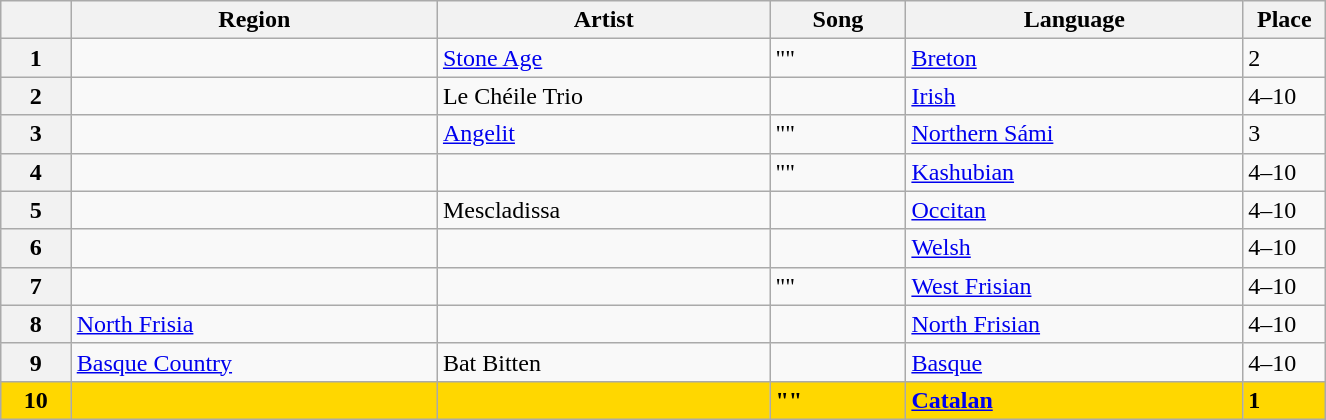<table class="sortable wikitable plainrowheaders" style="margin: 1em auto 1em auto; text-align:left; width:70%">
<tr>
<th scope="col" style="width:2.5em;"></th>
<th scope="col">Region</th>
<th scope="col">Artist</th>
<th scope="col">Song</th>
<th scope="col">Language</th>
<th scope="col" style="width:3em;">Place</th>
</tr>
<tr>
<th scope="row" style="text-align:center;">1</th>
<td></td>
<td><a href='#'>Stone Age</a></td>
<td>""</td>
<td><a href='#'>Breton</a></td>
<td>2</td>
</tr>
<tr>
<th scope="row" style="text-align:center;">2</th>
<td></td>
<td>Le Chéile Trio</td>
<td></td>
<td><a href='#'>Irish</a></td>
<td>4–10</td>
</tr>
<tr>
<th scope="row" style="text-align:center;">3</th>
<td></td>
<td><a href='#'>Angelit</a></td>
<td>""</td>
<td><a href='#'>Northern Sámi</a></td>
<td>3</td>
</tr>
<tr>
<th scope="row" style="text-align:center;">4</th>
<td></td>
<td></td>
<td>""</td>
<td><a href='#'>Kashubian</a></td>
<td>4–10</td>
</tr>
<tr>
<th scope="row" style="text-align:center;">5</th>
<td></td>
<td>Mescladissa</td>
<td></td>
<td><a href='#'>Occitan</a></td>
<td>4–10</td>
</tr>
<tr>
<th scope="row" style="text-align:center;">6</th>
<td></td>
<td></td>
<td></td>
<td><a href='#'>Welsh</a></td>
<td>4–10</td>
</tr>
<tr>
<th scope="row" style="text-align:center;">7</th>
<td></td>
<td></td>
<td>""</td>
<td><a href='#'>West Frisian</a></td>
<td>4–10</td>
</tr>
<tr>
<th scope="row" style="text-align:center;">8</th>
<td> <a href='#'>North Frisia</a></td>
<td></td>
<td></td>
<td><a href='#'>North Frisian</a></td>
<td>4–10</td>
</tr>
<tr>
<th scope="row" style="text-align:center;">9</th>
<td> <a href='#'>Basque Country</a></td>
<td>Bat Bitten</td>
<td></td>
<td><a href='#'>Basque</a></td>
<td>4–10</td>
</tr>
<tr style="font-weight:bold; background:gold;">
<th scope="row" style="text-align:center; font-weight:bold; background:gold;">10</th>
<td></td>
<td></td>
<td>""</td>
<td><a href='#'>Catalan</a></td>
<td>1 </td>
</tr>
</table>
